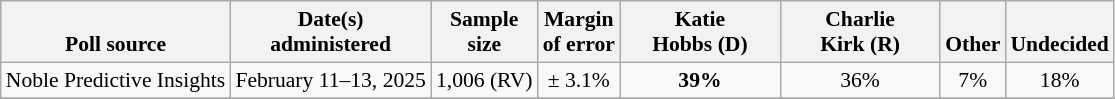<table class="wikitable" style="font-size:90%;text-align:center;">
<tr valign=bottom>
<th>Poll source</th>
<th>Date(s)<br>administered</th>
<th>Sample<br>size</th>
<th>Margin<br>of error</th>
<th style="width:100px;">Katie<br>Hobbs (D)</th>
<th style="width:100px;">Charlie<br>Kirk (R)</th>
<th>Other</th>
<th>Undecided</th>
</tr>
<tr>
<td style="text-align:left;">Noble Predictive Insights</td>
<td>February 11–13, 2025</td>
<td>1,006 (RV)</td>
<td>± 3.1%</td>
<td><strong>39%</strong></td>
<td>36%</td>
<td>7%</td>
<td>18%</td>
</tr>
<tr>
</tr>
</table>
